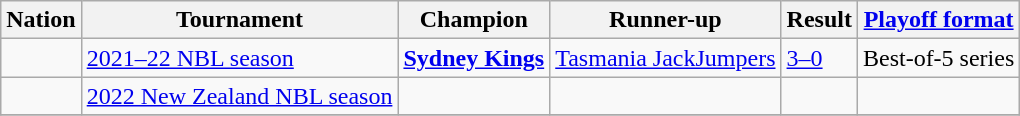<table class="wikitable">
<tr>
<th>Nation</th>
<th>Tournament</th>
<th>Champion</th>
<th>Runner-up</th>
<th>Result</th>
<th><a href='#'>Playoff format</a></th>
</tr>
<tr>
<td></td>
<td><a href='#'>2021–22 NBL season</a></td>
<td><strong><a href='#'>Sydney Kings</a></strong></td>
<td><a href='#'>Tasmania JackJumpers</a></td>
<td><a href='#'>3–0</a></td>
<td>Best-of-5 series</td>
</tr>
<tr>
<td></td>
<td><a href='#'>2022 New Zealand NBL season</a></td>
<td></td>
<td></td>
<td></td>
<td></td>
</tr>
<tr>
</tr>
</table>
